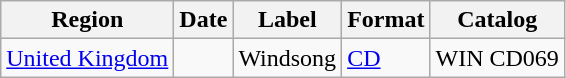<table class="wikitable">
<tr>
<th>Region</th>
<th>Date</th>
<th>Label</th>
<th>Format</th>
<th>Catalog</th>
</tr>
<tr>
<td><a href='#'>United Kingdom</a></td>
<td></td>
<td>Windsong</td>
<td><a href='#'>CD</a></td>
<td>WIN CD069</td>
</tr>
</table>
